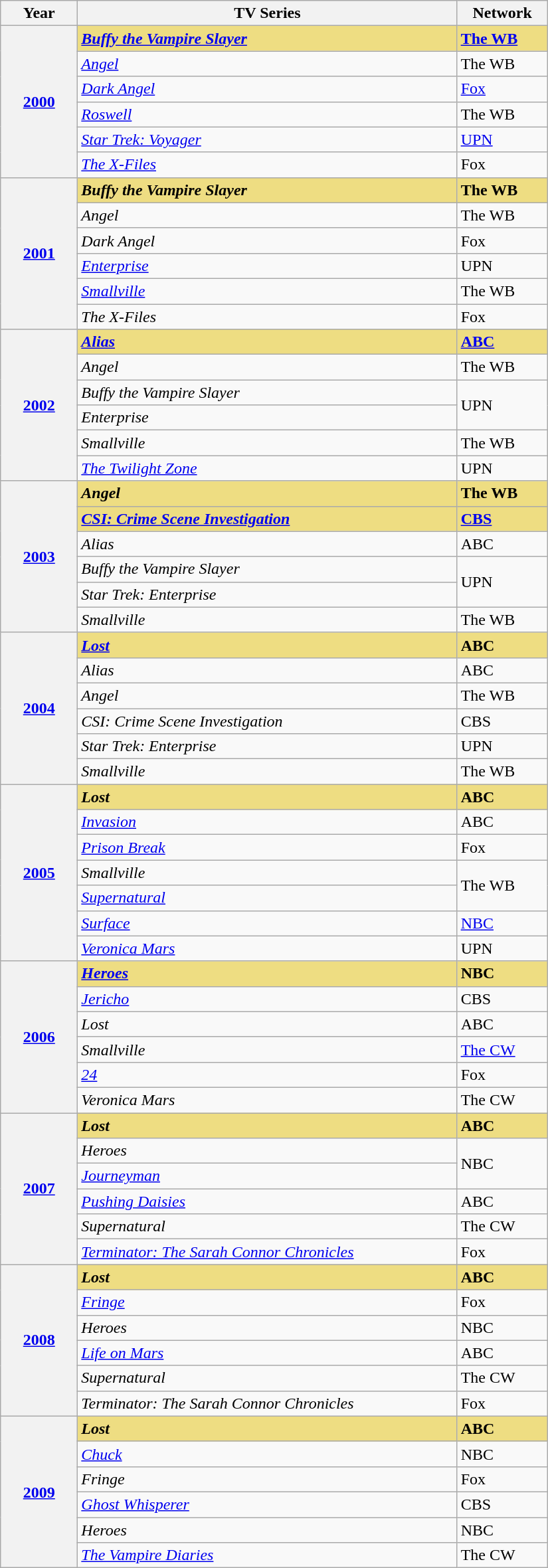<table class="wikitable" width="550px" border="1" cellpadding="5" cellspacing="0" align="centre">
<tr>
<th width="70px">Year</th>
<th>TV Series</th>
<th>Network</th>
</tr>
<tr>
<th rowspan=6><a href='#'>2000</a></th>
<td style="background:#EEDD82"><strong><em><a href='#'>Buffy the Vampire Slayer</a></em></strong></td>
<td style="background:#EEDD82"><strong><a href='#'>The WB</a></strong></td>
</tr>
<tr>
<td><em><a href='#'>Angel</a></em></td>
<td>The WB</td>
</tr>
<tr>
<td><em><a href='#'>Dark Angel</a></em></td>
<td><a href='#'>Fox</a></td>
</tr>
<tr>
<td><em><a href='#'>Roswell</a></em></td>
<td>The WB</td>
</tr>
<tr>
<td><em><a href='#'>Star Trek: Voyager</a></em></td>
<td><a href='#'>UPN</a></td>
</tr>
<tr>
<td><em><a href='#'>The X-Files</a></em></td>
<td>Fox</td>
</tr>
<tr>
<th rowspan=6><a href='#'>2001</a></th>
<td style="background:#EEDD82"><strong><em>Buffy the Vampire Slayer</em></strong></td>
<td style="background:#EEDD82"><strong>The WB</strong></td>
</tr>
<tr>
<td><em>Angel</em></td>
<td>The WB</td>
</tr>
<tr>
<td><em>Dark Angel</em></td>
<td>Fox</td>
</tr>
<tr>
<td><em><a href='#'>Enterprise</a></em></td>
<td>UPN</td>
</tr>
<tr>
<td><em><a href='#'>Smallville</a></em></td>
<td>The WB</td>
</tr>
<tr>
<td><em>The X-Files</em></td>
<td>Fox</td>
</tr>
<tr>
<th rowspan=6><a href='#'>2002</a></th>
<td style="background:#EEDD82"><strong><em><a href='#'>Alias</a></em></strong></td>
<td style="background:#EEDD82"><strong><a href='#'>ABC</a></strong></td>
</tr>
<tr>
<td><em>Angel</em></td>
<td>The WB</td>
</tr>
<tr>
<td><em>Buffy the Vampire Slayer</em></td>
<td rowspan="2">UPN</td>
</tr>
<tr>
<td><em>Enterprise</em></td>
</tr>
<tr>
<td><em>Smallville</em></td>
<td>The WB</td>
</tr>
<tr>
<td><em><a href='#'>The Twilight Zone</a></em></td>
<td>UPN</td>
</tr>
<tr>
<th rowspan=6><a href='#'>2003</a></th>
<td style="background:#EEDD82"><strong><em>Angel</em></strong></td>
<td style="background:#EEDD82"><strong>The WB</strong></td>
</tr>
<tr>
<td style="background:#EEDD82"><strong><em><a href='#'>CSI: Crime Scene Investigation</a></em></strong></td>
<td style="background:#EEDD82"><strong><a href='#'>CBS</a></strong></td>
</tr>
<tr>
<td><em>Alias</em></td>
<td>ABC</td>
</tr>
<tr>
<td><em>Buffy the Vampire Slayer</em></td>
<td rowspan="2">UPN</td>
</tr>
<tr>
<td><em>Star Trek: Enterprise</em></td>
</tr>
<tr>
<td><em>Smallville</em></td>
<td>The WB</td>
</tr>
<tr>
<th rowspan=6><a href='#'>2004</a></th>
<td style="background:#EEDD82"><strong><em><a href='#'>Lost</a></em></strong></td>
<td style="background:#EEDD82"><strong>ABC</strong></td>
</tr>
<tr>
<td><em>Alias</em></td>
<td>ABC</td>
</tr>
<tr>
<td><em>Angel</em></td>
<td>The WB</td>
</tr>
<tr>
<td><em>CSI: Crime Scene Investigation</em></td>
<td>CBS</td>
</tr>
<tr>
<td><em>Star Trek: Enterprise</em></td>
<td>UPN</td>
</tr>
<tr>
<td><em>Smallville</em></td>
<td>The WB</td>
</tr>
<tr>
<th rowspan=7><a href='#'>2005</a></th>
<td style="background:#EEDD82"><strong><em>Lost</em></strong></td>
<td style="background:#EEDD82"><strong>ABC</strong></td>
</tr>
<tr>
<td><em><a href='#'>Invasion</a></em></td>
<td>ABC</td>
</tr>
<tr>
<td><em><a href='#'>Prison Break</a></em></td>
<td>Fox</td>
</tr>
<tr>
<td><em>Smallville</em></td>
<td rowspan="2">The WB</td>
</tr>
<tr>
<td><em><a href='#'>Supernatural</a></em></td>
</tr>
<tr>
<td><em><a href='#'>Surface</a></em></td>
<td><a href='#'>NBC</a></td>
</tr>
<tr>
<td><em><a href='#'>Veronica Mars</a></em></td>
<td>UPN</td>
</tr>
<tr>
<th rowspan=6><a href='#'>2006</a></th>
<td style="background:#EEDD82"><strong><em><a href='#'>Heroes</a></em></strong></td>
<td style="background:#EEDD82"><strong>NBC</strong></td>
</tr>
<tr>
<td><em><a href='#'>Jericho</a></em></td>
<td>CBS</td>
</tr>
<tr>
<td><em>Lost</em></td>
<td>ABC</td>
</tr>
<tr>
<td><em>Smallville</em></td>
<td><a href='#'>The CW</a></td>
</tr>
<tr>
<td><em><a href='#'>24</a></em></td>
<td>Fox</td>
</tr>
<tr>
<td><em>Veronica Mars</em></td>
<td>The CW</td>
</tr>
<tr>
<th rowspan=6><a href='#'>2007</a></th>
<td style="background:#EEDD82"><strong><em>Lost</em></strong></td>
<td style="background:#EEDD82"><strong>ABC</strong></td>
</tr>
<tr>
<td><em>Heroes</em></td>
<td rowspan="2">NBC</td>
</tr>
<tr>
<td><em><a href='#'>Journeyman</a></em></td>
</tr>
<tr>
<td><em><a href='#'>Pushing Daisies</a></em></td>
<td>ABC</td>
</tr>
<tr>
<td><em>Supernatural</em></td>
<td>The CW</td>
</tr>
<tr>
<td><em><a href='#'>Terminator: The Sarah Connor Chronicles</a></em></td>
<td>Fox</td>
</tr>
<tr>
<th rowspan=6><a href='#'>2008</a></th>
<td style="background:#EEDD82"><strong><em>Lost</em></strong></td>
<td style="background:#EEDD82"><strong>ABC</strong></td>
</tr>
<tr>
<td><em><a href='#'>Fringe</a></em></td>
<td>Fox</td>
</tr>
<tr>
<td><em>Heroes</em></td>
<td>NBC</td>
</tr>
<tr>
<td><em><a href='#'>Life on Mars</a></em></td>
<td>ABC</td>
</tr>
<tr>
<td><em>Supernatural</em></td>
<td>The CW</td>
</tr>
<tr>
<td><em>Terminator: The Sarah Connor Chronicles</em></td>
<td>Fox</td>
</tr>
<tr>
<th rowspan=6><a href='#'>2009</a></th>
<td style="background:#EEDD82"><strong><em>Lost</em></strong></td>
<td style="background:#EEDD82"><strong>ABC</strong></td>
</tr>
<tr>
<td><em><a href='#'>Chuck</a></em></td>
<td>NBC</td>
</tr>
<tr>
<td><em>Fringe</em></td>
<td>Fox</td>
</tr>
<tr>
<td><em><a href='#'>Ghost Whisperer</a></em></td>
<td>CBS</td>
</tr>
<tr>
<td><em>Heroes</em></td>
<td>NBC</td>
</tr>
<tr>
<td><em><a href='#'>The Vampire Diaries</a></em></td>
<td>The CW</td>
</tr>
</table>
